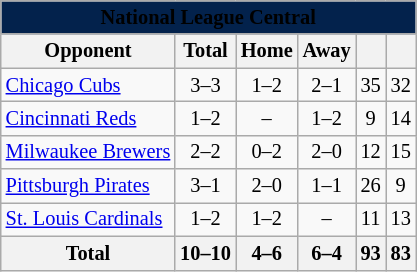<table class="wikitable" style="font-size:85%; text-align:center;">
<tr>
<td colspan="7" style="text-align:center; background:#03224C;"><span><strong>National League Central</strong></span></td>
</tr>
<tr>
<th>Opponent</th>
<th>Total</th>
<th>Home</th>
<th>Away</th>
<th></th>
<th></th>
</tr>
<tr>
<td style="text-align:left;"><a href='#'>Chicago Cubs</a></td>
<td>3–3</td>
<td>1–2</td>
<td>2–1</td>
<td>35</td>
<td>32</td>
</tr>
<tr>
<td style="text-align:left;"><a href='#'>Cincinnati Reds</a></td>
<td>1–2</td>
<td>–</td>
<td>1–2</td>
<td>9</td>
<td>14</td>
</tr>
<tr>
<td style="text-align:left;"><a href='#'>Milwaukee Brewers</a></td>
<td>2–2</td>
<td>0–2</td>
<td>2–0</td>
<td>12</td>
<td>15</td>
</tr>
<tr>
<td style="text-align:left;"><a href='#'>Pittsburgh Pirates</a></td>
<td>3–1</td>
<td>2–0</td>
<td>1–1</td>
<td>26</td>
<td>9</td>
</tr>
<tr>
<td style="text-align:left;"><a href='#'>St. Louis Cardinals</a></td>
<td>1–2</td>
<td>1–2</td>
<td>–</td>
<td>11</td>
<td>13</td>
</tr>
<tr>
<th>Total</th>
<th>10–10</th>
<th>4–6</th>
<th>6–4</th>
<th>93</th>
<th>83</th>
</tr>
</table>
